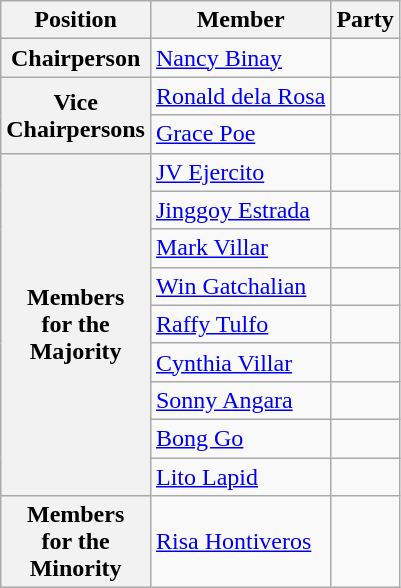<table class="wikitable">
<tr>
<th>Position</th>
<th>Member</th>
<th colspan="2">Party</th>
</tr>
<tr>
<th><strong>Chairperson</strong></th>
<td><a href='#'>Nancy Binay</a></td>
<td></td>
</tr>
<tr>
<th rowspan="2"><strong>Vice<br>Chairpersons</strong></th>
<td><a href='#'>Ronald dela Rosa</a></td>
<td></td>
</tr>
<tr>
<td><a href='#'>Grace Poe</a></td>
<td></td>
</tr>
<tr>
<th rowspan="9"><strong>Members</strong><br><strong>for the</strong><br><strong>Majority</strong></th>
<td><a href='#'>JV Ejercito</a></td>
<td></td>
</tr>
<tr>
<td><a href='#'>Jinggoy Estrada</a></td>
<td></td>
</tr>
<tr>
<td><a href='#'>Mark Villar</a></td>
<td></td>
</tr>
<tr>
<td><a href='#'>Win Gatchalian</a></td>
<td></td>
</tr>
<tr>
<td><a href='#'>Raffy Tulfo</a></td>
<td></td>
</tr>
<tr>
<td><a href='#'>Cynthia Villar</a></td>
<td></td>
</tr>
<tr>
<td><a href='#'>Sonny Angara</a></td>
<td></td>
</tr>
<tr>
<td><a href='#'>Bong Go</a></td>
<td></td>
</tr>
<tr>
<td><a href='#'>Lito Lapid</a></td>
<td></td>
</tr>
<tr>
<th rowspan="1"><strong>Members</strong><br><strong>for the</strong><br><strong>Minority</strong></th>
<td><a href='#'>Risa Hontiveros</a></td>
<td></td>
</tr>
</table>
